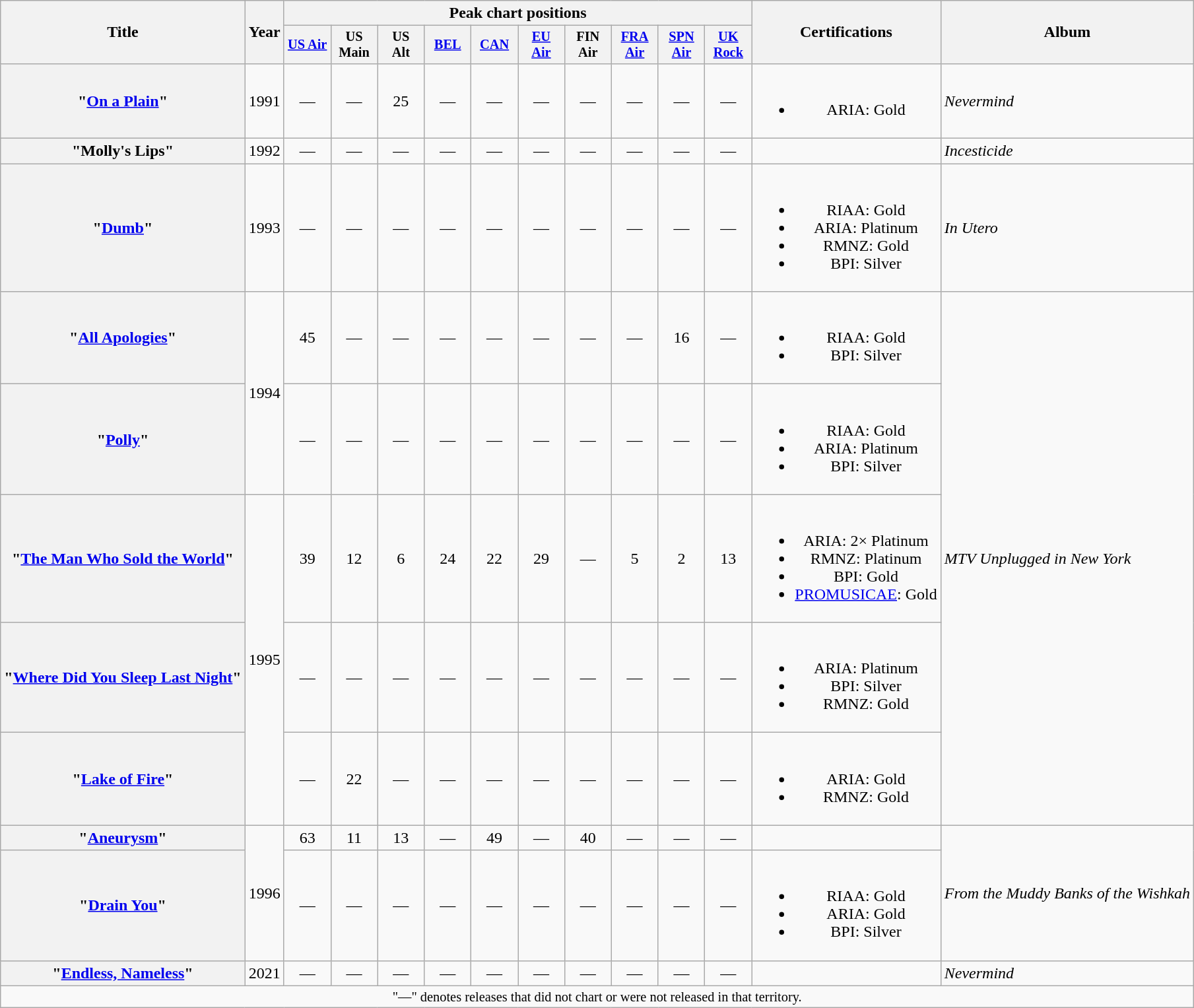<table class="wikitable plainrowheaders" style="text-align:center;">
<tr>
<th scope="col" rowspan="2">Title</th>
<th scope="col" rowspan="2">Year</th>
<th scope="col" colspan="10">Peak chart positions</th>
<th scope="col" rowspan="2">Certifications</th>
<th scope="col" rowspan="2">Album</th>
</tr>
<tr>
<th style="width:3em;font-size:85%"><a href='#'>US Air</a><br></th>
<th style="width:3em;font-size:85%">US<br>Main<br></th>
<th style="width:3em;font-size:85%">US<br>Alt<br></th>
<th style="width:3em;font-size:85%"><a href='#'>BEL</a><br></th>
<th style="width:3em;font-size:85%"><a href='#'>CAN</a><br></th>
<th style="width:3em;font-size:85%"><a href='#'>EU Air</a><br></th>
<th style="width:3em;font-size:85%">FIN Air<br></th>
<th style="width:3em;font-size:85%"><a href='#'>FRA Air</a><br></th>
<th style="width:3em;font-size:85%"><a href='#'>SPN Air</a><br></th>
<th style="width:3em;font-size:85%"><a href='#'>UK<br>Rock</a><br></th>
</tr>
<tr>
<th scope="row">"<a href='#'>On a Plain</a>"</th>
<td>1991</td>
<td>—</td>
<td>—</td>
<td>25</td>
<td>—</td>
<td>—</td>
<td>—</td>
<td>—</td>
<td>—</td>
<td>—</td>
<td>—</td>
<td><br><ul><li>ARIA: Gold</li></ul></td>
<td align="left"><em>Nevermind</em></td>
</tr>
<tr>
<th scope="row">"Molly's Lips"</th>
<td>1992</td>
<td>—</td>
<td>—</td>
<td>—</td>
<td>—</td>
<td>—</td>
<td>—</td>
<td>—</td>
<td>—</td>
<td>—</td>
<td>—</td>
<td></td>
<td align="left"><em>Incesticide</em></td>
</tr>
<tr>
<th scope="row">"<a href='#'>Dumb</a>"</th>
<td>1993</td>
<td>—</td>
<td>—</td>
<td>—</td>
<td>—</td>
<td>—</td>
<td>—</td>
<td>—</td>
<td>—</td>
<td>—</td>
<td>—</td>
<td><br><ul><li>RIAA: Gold</li><li>ARIA: Platinum</li><li>RMNZ: Gold</li><li>BPI: Silver</li></ul></td>
<td rowspan="1" align="left"><em>In Utero</em></td>
</tr>
<tr>
<th scope="row">"<a href='#'>All Apologies</a>"</th>
<td rowspan="2">1994</td>
<td>45</td>
<td>—</td>
<td>—</td>
<td>—</td>
<td>—</td>
<td>—</td>
<td>—</td>
<td>—</td>
<td>16</td>
<td>—</td>
<td><br><ul><li>RIAA: Gold</li><li>BPI: Silver</li></ul></td>
<td rowspan="5" align="left"><em>MTV Unplugged in New York</em></td>
</tr>
<tr>
<th scope="row">"<a href='#'>Polly</a>"</th>
<td>—</td>
<td>—</td>
<td>—</td>
<td>—</td>
<td>—</td>
<td>—</td>
<td>—</td>
<td>—</td>
<td>—</td>
<td>—</td>
<td><br><ul><li>RIAA: Gold</li><li>ARIA: Platinum</li><li>BPI: Silver</li></ul></td>
</tr>
<tr>
<th scope="row">"<a href='#'>The Man Who Sold the World</a>"</th>
<td rowspan="3">1995</td>
<td>39</td>
<td>12</td>
<td>6</td>
<td>24</td>
<td>22</td>
<td>29</td>
<td>—</td>
<td>5</td>
<td>2</td>
<td>13</td>
<td><br><ul><li>ARIA: 2× Platinum</li><li>RMNZ: Platinum</li><li>BPI: Gold</li><li><a href='#'>PROMUSICAE</a>: Gold</li></ul></td>
</tr>
<tr>
<th scope="row">"<a href='#'>Where Did You Sleep Last Night</a>"</th>
<td>—</td>
<td>—</td>
<td>—</td>
<td>—</td>
<td>—</td>
<td>—</td>
<td>—</td>
<td>—</td>
<td>—</td>
<td>—</td>
<td><br><ul><li>ARIA: Platinum</li><li>BPI: Silver</li><li>RMNZ: Gold</li></ul></td>
</tr>
<tr>
<th scope="row">"<a href='#'>Lake of Fire</a>"</th>
<td>—</td>
<td>22</td>
<td>—</td>
<td>—</td>
<td>—</td>
<td>—</td>
<td>—</td>
<td>—</td>
<td>—</td>
<td>—</td>
<td><br><ul><li>ARIA: Gold</li><li>RMNZ: Gold</li></ul></td>
</tr>
<tr>
<th scope="row">"<a href='#'>Aneurysm</a>"</th>
<td rowspan="2">1996</td>
<td>63</td>
<td>11</td>
<td>13</td>
<td>—</td>
<td>49</td>
<td>—</td>
<td>40</td>
<td>—</td>
<td>—</td>
<td>—</td>
<td></td>
<td rowspan="2" align="left"><em>From the Muddy Banks of the Wishkah</em></td>
</tr>
<tr>
<th scope="row">"<a href='#'>Drain You</a>"</th>
<td>—</td>
<td>—</td>
<td>—</td>
<td>—</td>
<td>—</td>
<td>—</td>
<td>—</td>
<td>—</td>
<td>—</td>
<td>—</td>
<td><br><ul><li>RIAA: Gold</li><li>ARIA: Gold</li><li>BPI: Silver</li></ul></td>
</tr>
<tr>
<th scope="row">"<a href='#'>Endless, Nameless</a>"</th>
<td>2021</td>
<td>—</td>
<td>—</td>
<td>—</td>
<td>—</td>
<td>—</td>
<td>—</td>
<td>—</td>
<td>—</td>
<td>—</td>
<td>—</td>
<td></td>
<td rowspan="1" align="left"><em>Nevermind</em></td>
</tr>
<tr>
<td colspan="14" style="font-size:85%">"—" denotes releases that did not chart or were not released in that territory.</td>
</tr>
</table>
